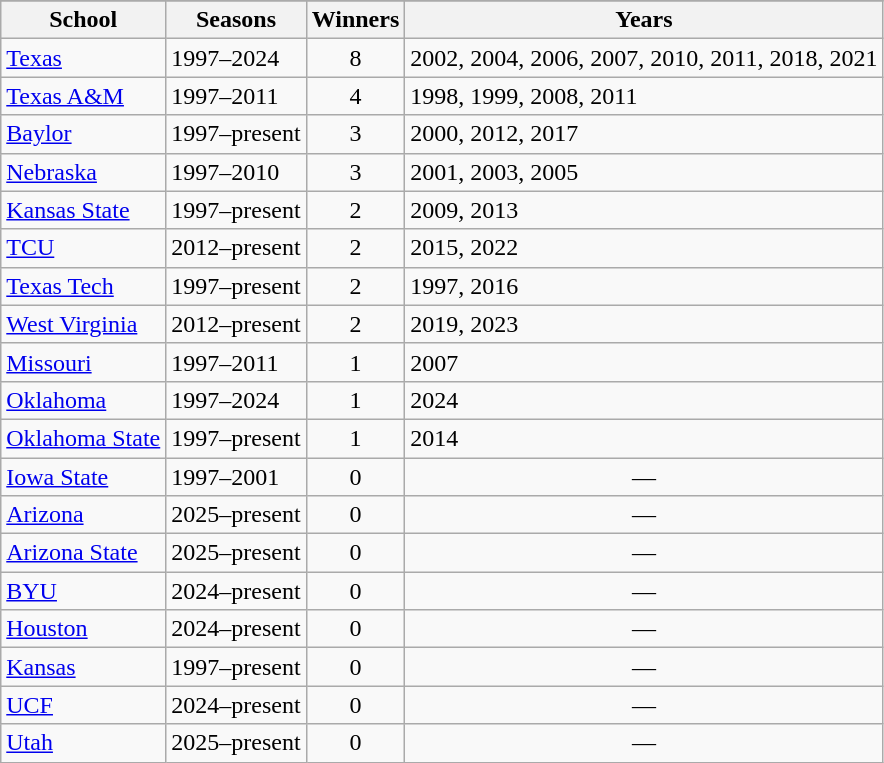<table class="wikitable sortable" border="1">
<tr>
</tr>
<tr>
<th>School</th>
<th>Seasons</th>
<th>Winners</th>
<th class="unsortable">Years</th>
</tr>
<tr>
<td><a href='#'>Texas</a></td>
<td>1997–2024</td>
<td align="center">8</td>
<td>2002, 2004, 2006, 2007, 2010, 2011, 2018, 2021</td>
</tr>
<tr>
<td><a href='#'>Texas A&M</a></td>
<td>1997–2011</td>
<td align="center">4</td>
<td>1998, 1999, 2008, 2011</td>
</tr>
<tr>
<td><a href='#'>Baylor</a></td>
<td>1997–present</td>
<td align="center">3</td>
<td>2000, 2012, 2017</td>
</tr>
<tr>
<td><a href='#'>Nebraska</a></td>
<td>1997–2010</td>
<td align="center">3</td>
<td>2001, 2003, 2005</td>
</tr>
<tr>
<td><a href='#'>Kansas State</a></td>
<td>1997–present</td>
<td align="center">2</td>
<td>2009, 2013</td>
</tr>
<tr>
<td><a href='#'>TCU</a></td>
<td>2012–present</td>
<td align="center">2</td>
<td>2015, 2022</td>
</tr>
<tr>
<td><a href='#'>Texas Tech</a></td>
<td>1997–present</td>
<td align="center">2</td>
<td>1997, 2016</td>
</tr>
<tr>
<td><a href='#'>West Virginia</a></td>
<td>2012–present</td>
<td align="center">2</td>
<td>2019, 2023</td>
</tr>
<tr>
<td><a href='#'>Missouri</a></td>
<td>1997–2011</td>
<td align="center">1</td>
<td>2007</td>
</tr>
<tr>
<td><a href='#'>Oklahoma</a></td>
<td>1997–2024</td>
<td align="center">1</td>
<td>2024</td>
</tr>
<tr>
<td><a href='#'>Oklahoma State</a></td>
<td>1997–present</td>
<td align="center">1</td>
<td>2014</td>
</tr>
<tr>
<td><a href='#'>Iowa State</a></td>
<td>1997–2001</td>
<td align="center">0</td>
<td align="center">—</td>
</tr>
<tr>
<td><a href='#'>Arizona</a></td>
<td>2025–present</td>
<td align="center">0</td>
<td align="center">—</td>
</tr>
<tr>
<td><a href='#'>Arizona State</a></td>
<td>2025–present</td>
<td align="center">0</td>
<td align="center">—</td>
</tr>
<tr>
<td><a href='#'>BYU</a></td>
<td>2024–present</td>
<td align="center">0</td>
<td align="center">—</td>
</tr>
<tr>
<td><a href='#'>Houston</a></td>
<td>2024–present</td>
<td align="center">0</td>
<td align="center">—</td>
</tr>
<tr>
<td><a href='#'>Kansas</a></td>
<td>1997–present</td>
<td align="center">0</td>
<td align="center">—</td>
</tr>
<tr>
<td><a href='#'>UCF</a></td>
<td>2024–present</td>
<td align="center">0</td>
<td align="center">—</td>
</tr>
<tr>
<td><a href='#'>Utah</a></td>
<td>2025–present</td>
<td align="center">0</td>
<td align="center">—</td>
</tr>
</table>
